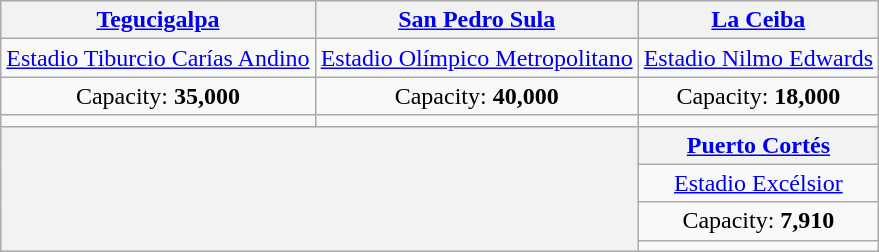<table class="wikitable" style="text-align:center">
<tr>
<th><a href='#'>Tegucigalpa</a></th>
<th><a href='#'>San Pedro Sula</a></th>
<th><a href='#'>La Ceiba</a></th>
</tr>
<tr>
<td><a href='#'>Estadio Tiburcio Carías Andino</a></td>
<td><a href='#'>Estadio Olímpico Metropolitano</a></td>
<td><a href='#'>Estadio Nilmo Edwards</a></td>
</tr>
<tr>
<td>Capacity: <strong>35,000</strong></td>
<td>Capacity: <strong>40,000</strong></td>
<td>Capacity: <strong>18,000</strong></td>
</tr>
<tr>
<td></td>
<td></td>
<td></td>
</tr>
<tr>
<th rowspan="4" colspan="2"></th>
<th><a href='#'>Puerto Cortés</a></th>
</tr>
<tr>
<td><a href='#'>Estadio Excélsior</a></td>
</tr>
<tr>
<td>Capacity: <strong>7,910</strong></td>
</tr>
<tr>
<td></td>
</tr>
</table>
